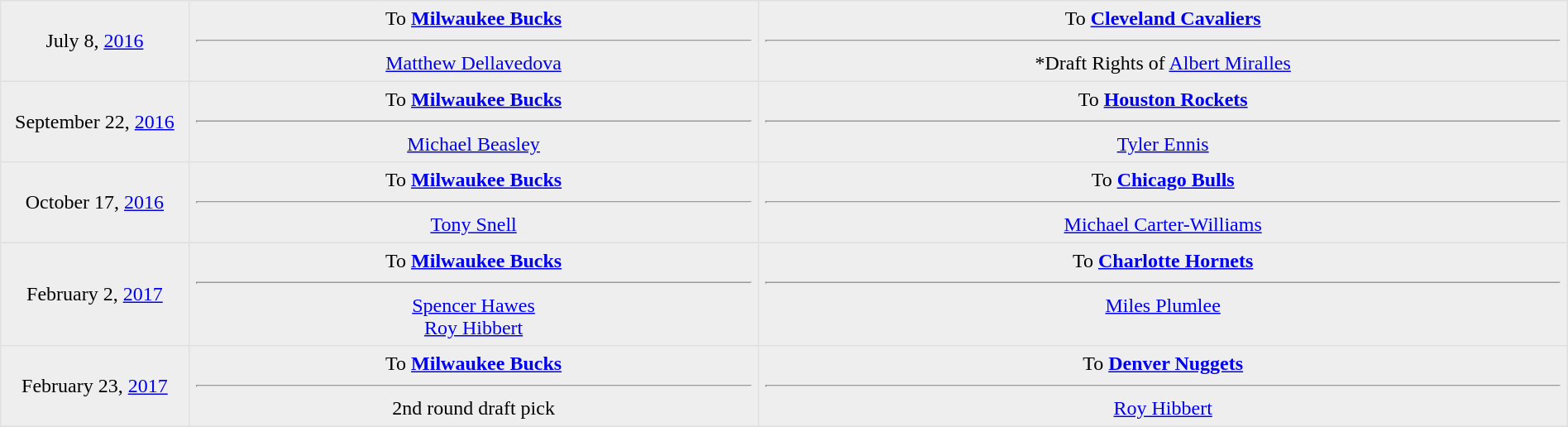<table border=1 style="border-collapse:collapse; text-align: center; width: 100%" bordercolor="#DFDFDF"  cellpadding="5">
<tr style="background:#eee;">
<td style="width:12%">July 8, <a href='#'>2016</a></td>
<td style="width:44; vertical-align:top;">To <strong><a href='#'>Milwaukee Bucks</a></strong><hr><a href='#'>Matthew Dellavedova</a></td>
<td style="width:44; vertical-align:top;">To <strong><a href='#'>Cleveland Cavaliers</a></strong><hr>*Draft Rights of <a href='#'>Albert Miralles</a></td>
</tr>
<tr bgcolor="eeeeee">
<td style="width:12%">September 22, <a href='#'>2016</a></td>
<td style="width:44; vertical-align:top;">To <strong><a href='#'>Milwaukee Bucks</a></strong><hr><a href='#'>Michael Beasley</a></td>
<td style="width:44; vertical-align:top;">To <strong><a href='#'>Houston Rockets</a></strong><hr><a href='#'>Tyler Ennis</a></td>
</tr>
<tr bgcolor="eeeeee">
<td style="width:12%">October 17, <a href='#'>2016</a></td>
<td style="width:44; vertical-align:top;">To <strong><a href='#'>Milwaukee Bucks</a></strong><hr><a href='#'>Tony Snell</a></td>
<td style="width:44; vertical-align:top;">To <strong><a href='#'>Chicago Bulls</a></strong><hr><a href='#'>Michael Carter-Williams</a></td>
</tr>
<tr bgcolor="eeeeee">
<td style="width:12%">February 2, <a href='#'>2017</a></td>
<td style="width:44; vertical-align:top;">To <strong><a href='#'>Milwaukee Bucks</a></strong><hr><a href='#'>Spencer Hawes</a><br><a href='#'>Roy Hibbert</a></td>
<td style="width:44; vertical-align:top;">To <strong><a href='#'>Charlotte Hornets</a></strong><hr><a href='#'>Miles Plumlee</a></td>
</tr>
<tr bgcolor="eeeeee">
<td style="width:12%">February 23, <a href='#'>2017</a></td>
<td style="width:44; vertical-align:top;">To <strong><a href='#'>Milwaukee Bucks</a></strong><hr>2nd round draft pick</td>
<td style="width:44; vertical-align:top;">To <strong><a href='#'>Denver Nuggets</a></strong><hr><a href='#'>Roy Hibbert</a></td>
</tr>
</table>
